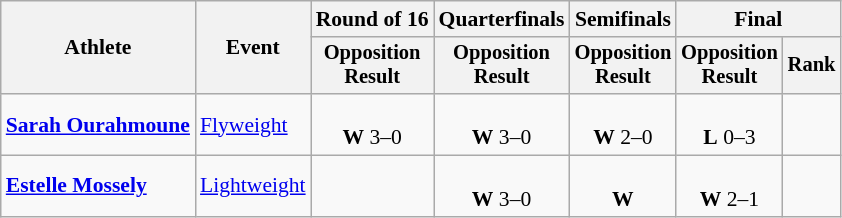<table class="wikitable" style="font-size:90%">
<tr>
<th rowspan="2">Athlete</th>
<th rowspan="2">Event</th>
<th>Round of 16</th>
<th>Quarterfinals</th>
<th>Semifinals</th>
<th colspan=2>Final</th>
</tr>
<tr style="font-size:95%">
<th>Opposition<br>Result</th>
<th>Opposition<br>Result</th>
<th>Opposition<br>Result</th>
<th>Opposition<br>Result</th>
<th>Rank</th>
</tr>
<tr align=center>
<td align=left><strong><a href='#'>Sarah Ourahmoune</a></strong></td>
<td align=left><a href='#'>Flyweight</a></td>
<td><br><strong>W</strong> 3–0</td>
<td><br><strong>W</strong> 3–0</td>
<td><br><strong>W</strong> 2–0</td>
<td><br><strong>L</strong> 0–3</td>
<td></td>
</tr>
<tr align=center>
<td align=left><strong><a href='#'>Estelle Mossely</a></strong></td>
<td align=left><a href='#'>Lightweight</a></td>
<td></td>
<td><br><strong>W</strong> 3–0</td>
<td><br><strong>W</strong> </td>
<td><br><strong>W</strong> 2–1</td>
<td></td>
</tr>
</table>
